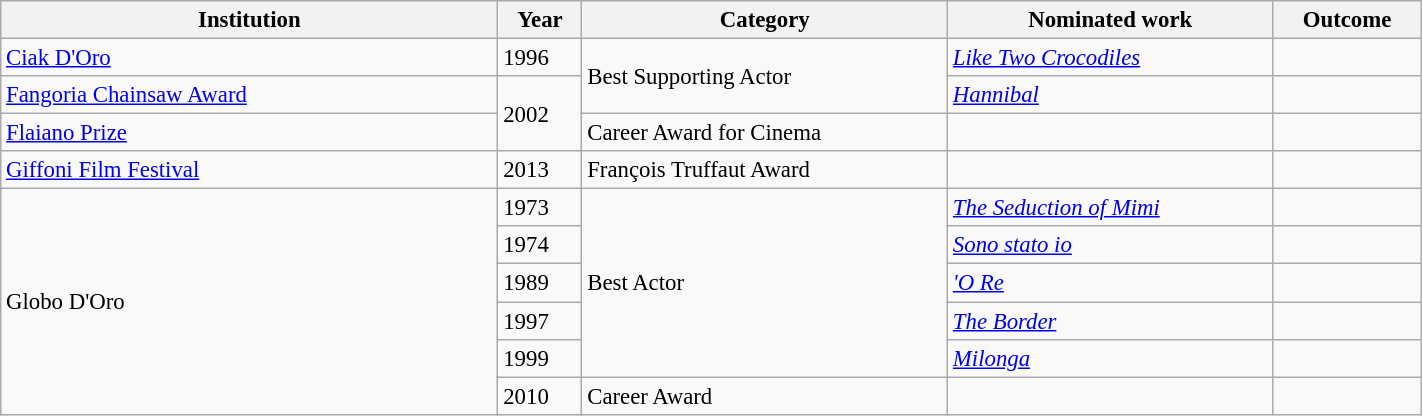<table class="wikitable" width="75%" cellpadding="4" style="font-size: 95%">
<tr>
<th width="35%">Institution</th>
<th>Year</th>
<th>Category</th>
<th>Nominated work</th>
<th>Outcome</th>
</tr>
<tr>
<td><a href='#'>Ciak D'Oro</a></td>
<td>1996</td>
<td rowspan="2">Best Supporting Actor</td>
<td><em><a href='#'>Like Two Crocodiles</a></em></td>
<td></td>
</tr>
<tr>
<td><a href='#'>Fangoria Chainsaw Award</a></td>
<td rowspan="2">2002</td>
<td><a href='#'><em>Hannibal</em></a></td>
<td></td>
</tr>
<tr>
<td><a href='#'>Flaiano Prize</a></td>
<td>Career Award for Cinema</td>
<td></td>
<td></td>
</tr>
<tr>
<td><a href='#'>Giffoni Film Festival</a></td>
<td>2013</td>
<td>François Truffaut Award</td>
<td></td>
<td></td>
</tr>
<tr>
<td rowspan="6">Globo D'Oro</td>
<td>1973</td>
<td rowspan="5">Best Actor</td>
<td><em><a href='#'>The Seduction of Mimi</a></em></td>
<td></td>
</tr>
<tr>
<td>1974</td>
<td><em><a href='#'>Sono stato io</a></em></td>
<td></td>
</tr>
<tr>
<td>1989</td>
<td><em><a href='#'>'O Re</a></em></td>
<td></td>
</tr>
<tr>
<td>1997</td>
<td><a href='#'><em>The Border</em></a></td>
<td></td>
</tr>
<tr>
<td>1999</td>
<td><a href='#'><em>Milonga</em></a></td>
<td></td>
</tr>
<tr>
<td>2010</td>
<td>Career Award</td>
<td></td>
<td></td>
</tr>
</table>
